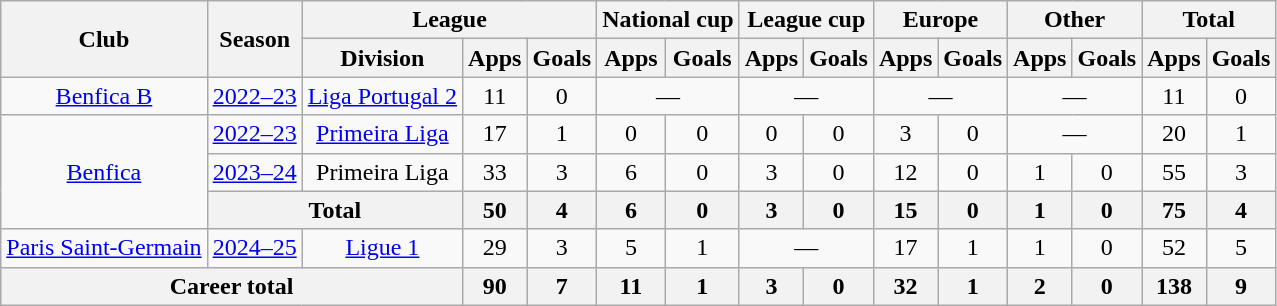<table class="wikitable" style="text-align: center">
<tr>
<th rowspan="2">Club</th>
<th rowspan="2">Season</th>
<th colspan="3">League</th>
<th colspan="2">National cup</th>
<th colspan="2">League cup</th>
<th colspan="2">Europe</th>
<th colspan="2">Other</th>
<th colspan="2">Total</th>
</tr>
<tr>
<th>Division</th>
<th>Apps</th>
<th>Goals</th>
<th>Apps</th>
<th>Goals</th>
<th>Apps</th>
<th>Goals</th>
<th>Apps</th>
<th>Goals</th>
<th>Apps</th>
<th>Goals</th>
<th>Apps</th>
<th>Goals</th>
</tr>
<tr>
<td><a href='#'>Benfica B</a></td>
<td><a href='#'>2022–23</a></td>
<td><a href='#'>Liga Portugal 2</a></td>
<td>11</td>
<td>0</td>
<td colspan="2">—</td>
<td colspan="2">—</td>
<td colspan="2">—</td>
<td colspan="2">—</td>
<td>11</td>
<td>0</td>
</tr>
<tr>
<td rowspan="3"><a href='#'>Benfica</a></td>
<td><a href='#'>2022–23</a></td>
<td><a href='#'>Primeira Liga</a></td>
<td>17</td>
<td>1</td>
<td>0</td>
<td>0</td>
<td>0</td>
<td>0</td>
<td>3</td>
<td>0</td>
<td colspan="2">—</td>
<td>20</td>
<td>1</td>
</tr>
<tr>
<td><a href='#'>2023–24</a></td>
<td>Primeira Liga</td>
<td>33</td>
<td>3</td>
<td>6</td>
<td>0</td>
<td>3</td>
<td>0</td>
<td>12</td>
<td>0</td>
<td>1</td>
<td>0</td>
<td>55</td>
<td>3</td>
</tr>
<tr>
<th colspan="2">Total</th>
<th>50</th>
<th>4</th>
<th>6</th>
<th>0</th>
<th>3</th>
<th>0</th>
<th>15</th>
<th>0</th>
<th>1</th>
<th>0</th>
<th>75</th>
<th>4</th>
</tr>
<tr>
<td><a href='#'>Paris Saint-Germain</a></td>
<td><a href='#'>2024–25</a></td>
<td><a href='#'>Ligue 1</a></td>
<td>29</td>
<td>3</td>
<td>5</td>
<td>1</td>
<td colspan="2">—</td>
<td>17</td>
<td>1</td>
<td>1</td>
<td>0</td>
<td>52</td>
<td>5</td>
</tr>
<tr>
<th colspan="3">Career total</th>
<th>90</th>
<th>7</th>
<th>11</th>
<th>1</th>
<th>3</th>
<th>0</th>
<th>32</th>
<th>1</th>
<th>2</th>
<th>0</th>
<th>138</th>
<th>9</th>
</tr>
</table>
